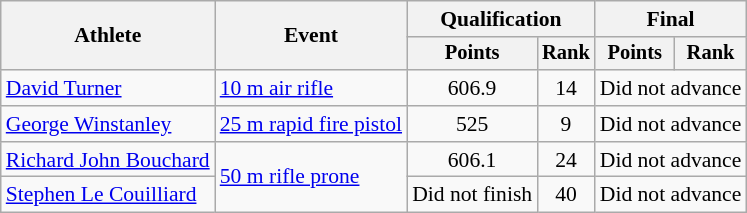<table class="wikitable" style="font-size:90%;">
<tr>
<th rowspan=2>Athlete</th>
<th rowspan=2>Event</th>
<th colspan=2>Qualification</th>
<th colspan=2>Final</th>
</tr>
<tr style="font-size:95%">
<th>Points</th>
<th>Rank</th>
<th>Points</th>
<th>Rank</th>
</tr>
<tr align=center>
<td align=left><a href='#'>David Turner</a></td>
<td align=left><a href='#'>10 m air rifle</a></td>
<td>606.9</td>
<td>14</td>
<td colspan=2>Did not advance</td>
</tr>
<tr align=center>
<td align=left><a href='#'>George Winstanley</a></td>
<td align=left><a href='#'>25 m rapid fire pistol</a></td>
<td>525</td>
<td>9</td>
<td colspan=2>Did not advance</td>
</tr>
<tr align=center>
<td align=left><a href='#'>Richard John Bouchard</a></td>
<td style="text-align:left;" rowspan="2"><a href='#'>50 m rifle prone</a></td>
<td>606.1</td>
<td>24</td>
<td colspan=2>Did not advance</td>
</tr>
<tr align=center>
<td align=left><a href='#'>Stephen Le Couilliard</a></td>
<td>Did not finish</td>
<td>40</td>
<td colspan=2>Did not advance</td>
</tr>
</table>
